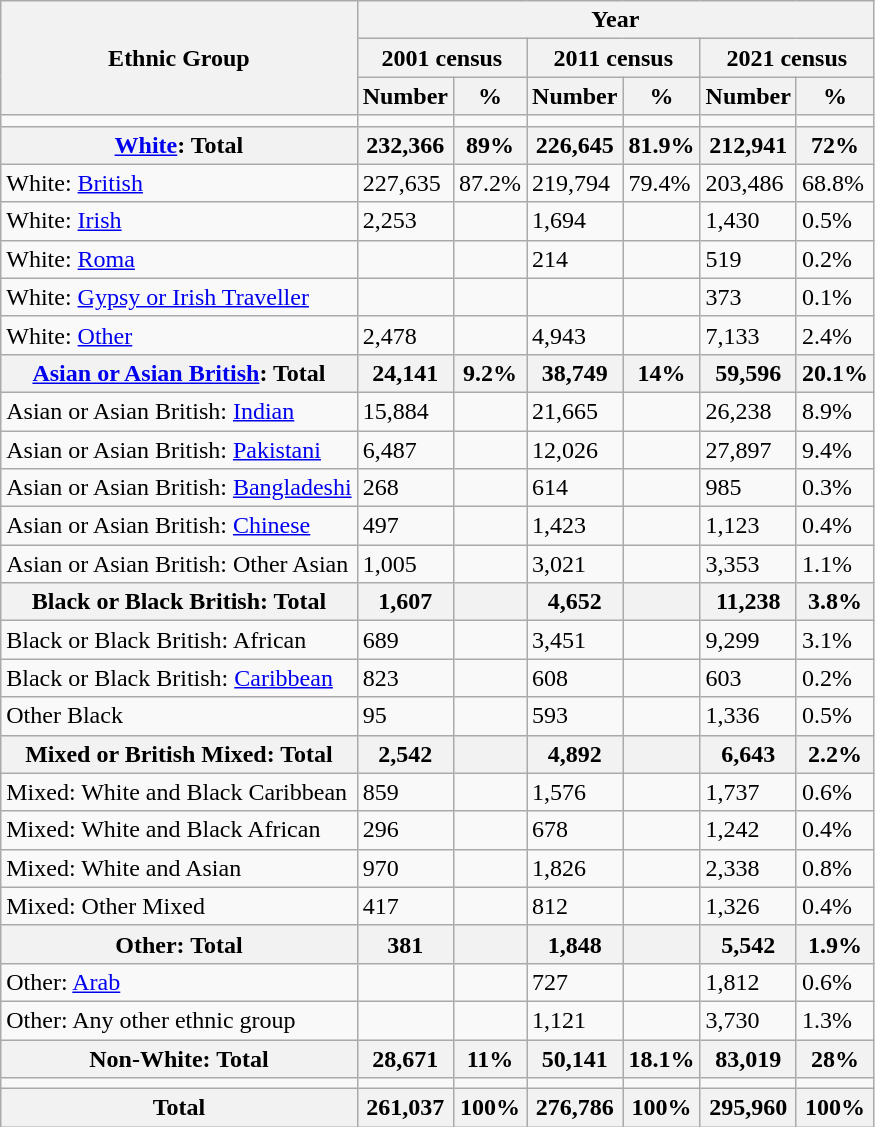<table class="wikitable sortable">
<tr>
<th rowspan="3">Ethnic Group</th>
<th colspan="6">Year</th>
</tr>
<tr>
<th colspan="2">2001 census</th>
<th colspan="2">2011 census</th>
<th colspan="2">2021 census</th>
</tr>
<tr>
<th>Number</th>
<th>%</th>
<th>Number</th>
<th>%</th>
<th>Number</th>
<th>%</th>
</tr>
<tr>
<td></td>
<td></td>
<td></td>
<td></td>
<td></td>
<td></td>
</tr>
<tr>
<th><a href='#'>White</a>: Total</th>
<th>232,366</th>
<th>89%</th>
<th>226,645</th>
<th>81.9%</th>
<th>212,941</th>
<th>72%</th>
</tr>
<tr>
<td>White: <a href='#'>British</a></td>
<td>227,635</td>
<td>87.2%</td>
<td>219,794</td>
<td>79.4%</td>
<td>203,486</td>
<td>68.8%</td>
</tr>
<tr>
<td>White: <a href='#'>Irish</a></td>
<td>2,253</td>
<td></td>
<td>1,694</td>
<td></td>
<td>1,430</td>
<td>0.5%</td>
</tr>
<tr>
<td>White: <a href='#'>Roma</a></td>
<td></td>
<td></td>
<td>214</td>
<td></td>
<td>519</td>
<td>0.2%</td>
</tr>
<tr>
<td>White: <a href='#'>Gypsy or Irish Traveller</a></td>
<td></td>
<td></td>
<td></td>
<td></td>
<td>373</td>
<td>0.1%</td>
</tr>
<tr>
<td>White: <a href='#'>Other</a></td>
<td>2,478</td>
<td></td>
<td>4,943</td>
<td></td>
<td>7,133</td>
<td>2.4%</td>
</tr>
<tr>
<th><a href='#'>Asian or Asian British</a>: Total</th>
<th>24,141</th>
<th>9.2%</th>
<th>38,749</th>
<th>14%</th>
<th>59,596</th>
<th>20.1%</th>
</tr>
<tr>
<td>Asian or Asian British: <a href='#'>Indian</a></td>
<td>15,884</td>
<td></td>
<td>21,665</td>
<td></td>
<td>26,238</td>
<td>8.9%</td>
</tr>
<tr>
<td>Asian or Asian British: <a href='#'>Pakistani</a></td>
<td>6,487</td>
<td></td>
<td>12,026</td>
<td></td>
<td>27,897</td>
<td>9.4%</td>
</tr>
<tr>
<td>Asian or Asian British: <a href='#'>Bangladeshi</a></td>
<td>268</td>
<td></td>
<td>614</td>
<td></td>
<td>985</td>
<td>0.3%</td>
</tr>
<tr>
<td>Asian or Asian British: <a href='#'>Chinese</a></td>
<td>497</td>
<td></td>
<td>1,423</td>
<td></td>
<td>1,123</td>
<td>0.4%</td>
</tr>
<tr>
<td>Asian or Asian British: Other Asian</td>
<td>1,005</td>
<td></td>
<td>3,021</td>
<td></td>
<td>3,353</td>
<td>1.1%</td>
</tr>
<tr>
<th>Black or Black British: Total</th>
<th>1,607</th>
<th></th>
<th>4,652</th>
<th></th>
<th>11,238</th>
<th>3.8%</th>
</tr>
<tr>
<td>Black or Black British: African</td>
<td>689</td>
<td></td>
<td>3,451</td>
<td></td>
<td>9,299</td>
<td>3.1%</td>
</tr>
<tr>
<td>Black or Black British: <a href='#'>Caribbean</a></td>
<td>823</td>
<td></td>
<td>608</td>
<td></td>
<td>603</td>
<td>0.2%</td>
</tr>
<tr>
<td>Other Black</td>
<td>95</td>
<td></td>
<td>593</td>
<td></td>
<td>1,336</td>
<td>0.5%</td>
</tr>
<tr>
<th>Mixed or British Mixed: Total</th>
<th>2,542</th>
<th></th>
<th>4,892</th>
<th></th>
<th>6,643</th>
<th>2.2%</th>
</tr>
<tr>
<td>Mixed: White and Black Caribbean</td>
<td>859</td>
<td></td>
<td>1,576</td>
<td></td>
<td>1,737</td>
<td>0.6%</td>
</tr>
<tr>
<td>Mixed: White and Black African</td>
<td>296</td>
<td></td>
<td>678</td>
<td></td>
<td>1,242</td>
<td>0.4%</td>
</tr>
<tr>
<td>Mixed: White and Asian</td>
<td>970</td>
<td></td>
<td>1,826</td>
<td></td>
<td>2,338</td>
<td>0.8%</td>
</tr>
<tr>
<td>Mixed: Other Mixed</td>
<td>417</td>
<td></td>
<td>812</td>
<td></td>
<td>1,326</td>
<td>0.4%</td>
</tr>
<tr>
<th>Other: Total</th>
<th>381</th>
<th></th>
<th>1,848</th>
<th></th>
<th>5,542</th>
<th>1.9%</th>
</tr>
<tr>
<td>Other: <a href='#'>Arab</a></td>
<td></td>
<td></td>
<td>727</td>
<td></td>
<td>1,812</td>
<td>0.6%</td>
</tr>
<tr>
<td>Other: Any other ethnic group</td>
<td></td>
<td></td>
<td>1,121</td>
<td></td>
<td>3,730</td>
<td>1.3%</td>
</tr>
<tr>
<th>Non-White: Total</th>
<th>28,671</th>
<th>11%</th>
<th>50,141</th>
<th>18.1%</th>
<th>83,019</th>
<th>28%</th>
</tr>
<tr>
<td></td>
<td></td>
<td></td>
<td></td>
<td></td>
<td></td>
<td></td>
</tr>
<tr>
<th>Total</th>
<th>261,037</th>
<th>100%</th>
<th>276,786</th>
<th>100%</th>
<th>295,960</th>
<th>100%</th>
</tr>
</table>
